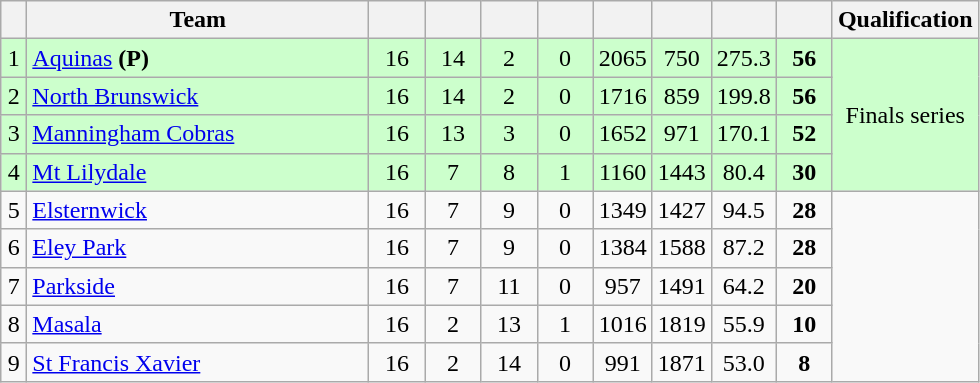<table class="wikitable" style="text-align:center; margin-bottom:0">
<tr>
<th style="width:10px"></th>
<th style="width:35%;">Team</th>
<th style="width:30px;"></th>
<th style="width:30px;"></th>
<th style="width:30px;"></th>
<th style="width:30px;"></th>
<th style="width:30px;"></th>
<th style="width:30px;"></th>
<th style="width:30px;"></th>
<th style="width:30px;"></th>
<th>Qualification</th>
</tr>
<tr style="background:#ccffcc;">
<td>1</td>
<td style="text-align:left;"><a href='#'>Aquinas</a> <strong>(P)</strong></td>
<td>16</td>
<td>14</td>
<td>2</td>
<td>0</td>
<td>2065</td>
<td>750</td>
<td>275.3</td>
<td><strong>56</strong></td>
<td rowspan=4>Finals series</td>
</tr>
<tr style="background:#ccffcc;">
<td>2</td>
<td style="text-align:left;"><a href='#'>North Brunswick</a></td>
<td>16</td>
<td>14</td>
<td>2</td>
<td>0</td>
<td>1716</td>
<td>859</td>
<td>199.8</td>
<td><strong>56</strong></td>
</tr>
<tr style="background:#ccffcc;">
<td>3</td>
<td style="text-align:left;"><a href='#'>Manningham Cobras</a></td>
<td>16</td>
<td>13</td>
<td>3</td>
<td>0</td>
<td>1652</td>
<td>971</td>
<td>170.1</td>
<td><strong>52</strong></td>
</tr>
<tr style="background:#ccffcc;">
<td>4</td>
<td style="text-align:left;"><a href='#'>Mt Lilydale</a></td>
<td>16</td>
<td>7</td>
<td>8</td>
<td>1</td>
<td>1160</td>
<td>1443</td>
<td>80.4</td>
<td><strong>30</strong></td>
</tr>
<tr>
<td>5</td>
<td style="text-align:left;"><a href='#'>Elsternwick</a></td>
<td>16</td>
<td>7</td>
<td>9</td>
<td>0</td>
<td>1349</td>
<td>1427</td>
<td>94.5</td>
<td><strong>28</strong></td>
</tr>
<tr>
<td>6</td>
<td style="text-align:left;"><a href='#'>Eley Park</a></td>
<td>16</td>
<td>7</td>
<td>9</td>
<td>0</td>
<td>1384</td>
<td>1588</td>
<td>87.2</td>
<td><strong>28</strong></td>
</tr>
<tr>
<td>7</td>
<td style="text-align:left;"><a href='#'>Parkside</a></td>
<td>16</td>
<td>7</td>
<td>11</td>
<td>0</td>
<td>957</td>
<td>1491</td>
<td>64.2</td>
<td><strong>20</strong></td>
</tr>
<tr>
<td>8</td>
<td style="text-align:left;"><a href='#'>Masala</a></td>
<td>16</td>
<td>2</td>
<td>13</td>
<td>1</td>
<td>1016</td>
<td>1819</td>
<td>55.9</td>
<td><strong>10</strong></td>
</tr>
<tr>
<td>9</td>
<td style="text-align:left;"><a href='#'>St Francis Xavier</a></td>
<td>16</td>
<td>2</td>
<td>14</td>
<td>0</td>
<td>991</td>
<td>1871</td>
<td>53.0</td>
<td><strong>8</strong></td>
</tr>
</table>
